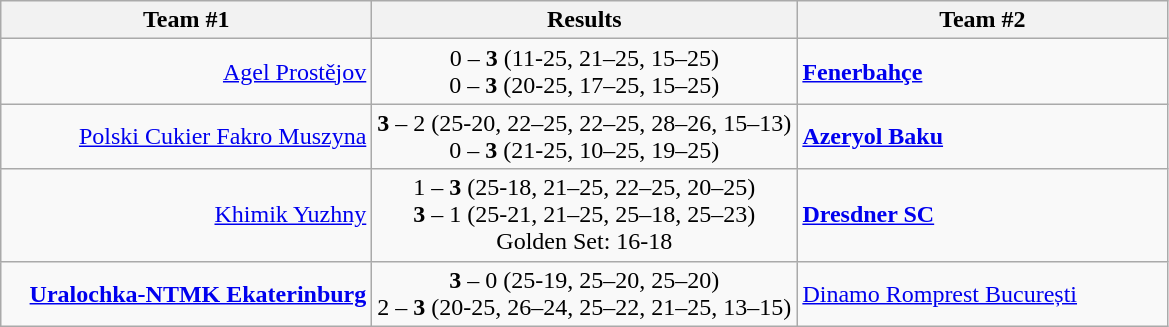<table class="wikitable" style="border-collapse: collapse;">
<tr>
<th align="right" width="240">Team #1</th>
<th>  Results  </th>
<th align="left" width="240">Team #2</th>
</tr>
<tr>
<td align="right"><a href='#'>Agel Prostějov</a> </td>
<td align="center">0 – <strong>3</strong> (11-25, 21–25, 15–25) <br> 0 – <strong>3</strong> (20-25, 17–25, 15–25)</td>
<td> <strong><a href='#'>Fenerbahçe</a></strong></td>
</tr>
<tr>
<td align="right"><a href='#'>Polski Cukier Fakro Muszyna</a> </td>
<td align="center"><strong>3</strong> – 2 (25-20, 22–25, 22–25, 28–26, 15–13) <br> 0 – <strong>3</strong> (21-25, 10–25, 19–25)</td>
<td> <strong><a href='#'>Azeryol Baku</a></strong></td>
</tr>
<tr>
<td align="right"><a href='#'>Khimik Yuzhny</a> </td>
<td align="center">1 – <strong>3</strong> (25-18, 21–25, 22–25, 20–25) <br> <strong>3</strong> – 1 (25-21, 21–25, 25–18, 25–23) <br> Golden Set: 16-18</td>
<td> <strong><a href='#'>Dresdner SC</a></strong></td>
</tr>
<tr>
<td align="right"><strong><a href='#'>Uralochka-NTMK Ekaterinburg</a></strong> </td>
<td align="center"><strong>3</strong> – 0 (25-19, 25–20, 25–20) <br> 2 – <strong>3</strong> (20-25, 26–24, 25–22, 21–25, 13–15)</td>
<td> <a href='#'>Dinamo Romprest București</a></td>
</tr>
</table>
